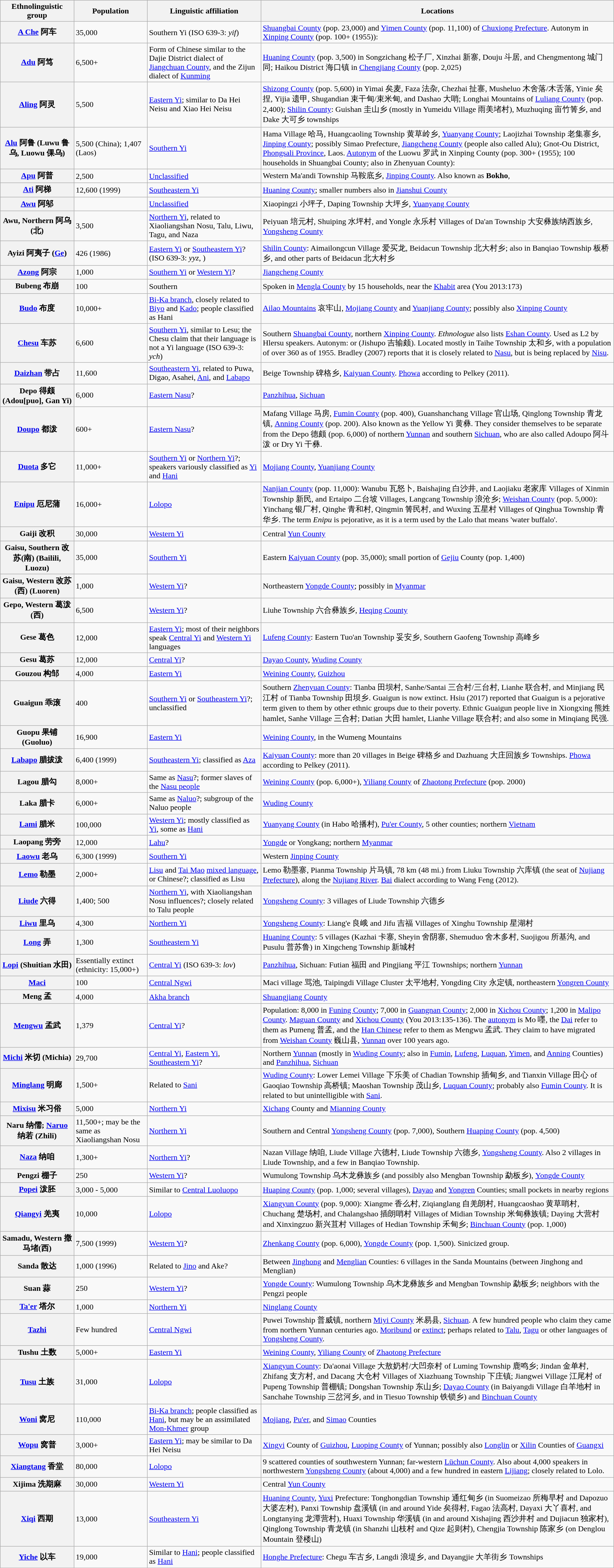<table class="wikitable sortable">
<tr>
<th c=01>Ethnolinguistic group</th>
<th c=02>Population</th>
<th c=03>Linguistic affiliation</th>
<th c=04>Locations</th>
</tr>
<tr>
<th c=01><a href='#'>A Che</a> 阿车</th>
<td c=02>35,000</td>
<td c=03>Southern Yi (ISO 639-3: <em>yif</em>)</td>
<td c=04><a href='#'>Shuangbai County</a> (pop. 23,000) and <a href='#'>Yimen County</a> (pop. 11,100) of <a href='#'>Chuxiong Prefecture</a>. Autonym in <a href='#'>Xinping County</a> (pop. 100+ (1955)): <em></em></td>
</tr>
<tr>
<th c=01><a href='#'>Adu</a> 阿笃</th>
<td c=02>6,500+</td>
<td c=03>Form of Chinese similar to the Dajie District dialect of <a href='#'>Jiangchuan County</a>, and the Zijun dialect of <a href='#'>Kunming</a></td>
<td c=04><a href='#'>Huaning County</a> (pop. 3,500) in Songzichang 松子厂, Xinzhai 新寨, Douju 斗居, and Chengmentong 城门同; Haikou District 海口镇 in <a href='#'>Chengjiang County</a> (pop. 2,025)</td>
</tr>
<tr>
<th c=01><a href='#'>Aling</a> 阿灵</th>
<td c=02>5,500</td>
<td c=03><a href='#'>Eastern Yi</a>; similar to Da Hei Neisu and Xiao Hei Neisu</td>
<td c=04><a href='#'>Shizong County</a> (pop. 5,600) in Yimai 矣麦, Faza 法杂, Chezhai 扯寨, Musheluo 木舍落/木舌落, Yinie 矣捏, Yijia 遗甲, Shugandian 束干甸/束米甸, and Dashao 大哨; Longhai Mountains  of <a href='#'>Luliang County</a> (pop. 2,400); <a href='#'>Shilin County</a>: Guishan 圭山乡 (mostly in Yumeidu Village 雨美堵村), Muzhuqing 亩竹箐乡, and Dake 大可乡 townships</td>
</tr>
<tr>
<th c=01><a href='#'>Alu</a> 阿鲁 (Luwu 鲁乌, Luowu 倮乌)</th>
<td c=02>5,500 (China); 1,407 (Laos)</td>
<td c=03><a href='#'>Southern Yi</a></td>
<td c=04>Hama Village 哈马, Huangcaoling Township 黄草岭乡, <a href='#'>Yuanyang County</a>; Laojizhai Township 老集寨乡, <a href='#'>Jinping County</a>; possibly Simao Prefecture, <a href='#'>Jiangcheng County</a> (people also called Alu); Gnot-Ou District, <a href='#'>Phongsali Province</a>, Laos. <a href='#'>Autonym</a> of the Luowu 罗武 in Xinping County (pop. 300+ (1955); 100 households in Shuangbai County; also in Zhenyuan County): <em></em></td>
</tr>
<tr>
<th c=01><a href='#'>Apu</a> 阿普</th>
<td c=02>2,500</td>
<td c=03><a href='#'>Unclassified</a></td>
<td c=04>Western Ma'andi Township 马鞍底乡, <a href='#'>Jinping County</a>. Also known as <strong>Bokho</strong>, <em></em></td>
</tr>
<tr>
<th c=01><a href='#'>Ati</a> 阿梯</th>
<td c=02>12,600 (1999)</td>
<td c=03><a href='#'>Southeastern Yi</a></td>
<td c=04><a href='#'>Huaning County</a>; smaller numbers also in <a href='#'>Jianshui County</a></td>
</tr>
<tr>
<th c=01><a href='#'>Awu</a> 阿邬</th>
<td c=02></td>
<td c=03><a href='#'>Unclassified</a></td>
<td c=04>Xiaopingzi 小坪子, Daping Township 大坪乡, <a href='#'>Yuanyang County</a></td>
</tr>
<tr>
<th c=01>Awu, Northern 阿乌(北)</th>
<td c=02>3,500</td>
<td c=03><a href='#'>Northern Yi</a>, related to Xiaoliangshan Nosu, Talu, Liwu, Tagu, and Naza</td>
<td c=04>Peiyuan 培元村, Shuiping 水坪村, and Yongle 永乐村 Villages of Da'an Township 大安彝族纳西族乡, <a href='#'>Yongsheng County</a></td>
</tr>
<tr>
<th c=01>Ayizi 阿夷子 (<a href='#'>Ge</a>)</th>
<td c=02>426 (1986)</td>
<td c=03><a href='#'>Eastern Yi</a> or <a href='#'>Southeastern Yi</a>? (ISO 639-3: <em>yyz</em>, )</td>
<td c=04><a href='#'>Shilin County</a>: Aimailongcun Village 爱买龙, Beidacun Township 北大村乡; also in Banqiao Township 板桥乡, and other parts of Beidacun 北大村乡</td>
</tr>
<tr>
<th c=01><a href='#'>Azong</a> 阿宗</th>
<td c=02>1,000</td>
<td c=03><a href='#'>Southern Yi</a> or <a href='#'>Western Yi</a>?</td>
<td c=04><a href='#'>Jiangcheng County</a></td>
</tr>
<tr>
<th c=01>Bubeng 布崩</th>
<td c=02>100</td>
<td c=03>Southern</td>
<td c=04>Spoken in <a href='#'>Mengla County</a> by 15 households, near the <a href='#'>Khabit</a> area (You 2013:173)</td>
</tr>
<tr>
<th c=01><a href='#'>Budo</a> 布度</th>
<td c=02>10,000+</td>
<td c=03><a href='#'>Bi-Ka branch</a>, closely related to <a href='#'>Biyo</a> and <a href='#'>Kado</a>; people classified as Hani</td>
<td c=04><a href='#'>Ailao Mountains</a> 哀牢山, <a href='#'>Mojiang County</a> and <a href='#'>Yuanjiang County</a>; possibly also <a href='#'>Xinping County</a></td>
</tr>
<tr>
<th c=01><a href='#'>Chesu</a> 车苏</th>
<td c=02>6,600</td>
<td c=03><a href='#'>Southern Yi</a>, similar to Lesu; the Chesu claim that their language is not a Yi language (ISO 639-3: <em>ych</em>)</td>
<td c=04>Southern <a href='#'>Shuangbai County</a>, northern <a href='#'>Xinping County</a>. <em>Ethnologue</em> also lists <a href='#'>Eshan County</a>. Used as L2 by Hlersu speakers. Autonym: <em></em> or <em></em> (Jishupo 吉输颇). Located mostly in Taihe Township 太和乡, with a population of over 360 as of 1955. Bradley (2007) reports that it is closely related to <a href='#'>Nasu</a>, but is being replaced by <a href='#'>Nisu</a>.</td>
</tr>
<tr>
<th c=01><a href='#'>Daizhan</a> 带占</th>
<td c=02>11,600</td>
<td c=03><a href='#'>Southeastern Yi</a>, related to Puwa, Digao, Asahei, <a href='#'>Ani</a>, and <a href='#'>Labapo</a></td>
<td c=04>Beige Township 碑格乡, <a href='#'>Kaiyuan County</a>. <a href='#'>Phowa</a> according to Pelkey (2011).</td>
</tr>
<tr>
<th c=01>Depo 得颇 (Adou[puo], Gan Yi)</th>
<td c=02>6,000</td>
<td c=03><a href='#'>Eastern Nasu</a>?</td>
<td c=04><a href='#'>Panzhihua</a>, <a href='#'>Sichuan</a></td>
</tr>
<tr>
<th c=01><a href='#'>Doupo</a> 都泼</th>
<td c=02>600+</td>
<td c=03><a href='#'>Eastern Nasu</a>?</td>
<td c=04>Mafang Village 马房, <a href='#'>Fumin County</a> (pop. 400), Guanshanchang Village 官山场, Qinglong Township 青龙镇, <a href='#'>Anning County</a> (pop. 200). Also known as the Yellow Yi 黄彝. They consider themselves to be separate from the Depo 德颇 (pop. 6,000) of northern <a href='#'>Yunnan</a> and southern <a href='#'>Sichuan</a>, who are also called Adoupo 阿斗泼 or Dry Yi 干彝.</td>
</tr>
<tr>
<th c=01><a href='#'>Duota</a> 多它</th>
<td c=02>11,000+</td>
<td c=03><a href='#'>Southern Yi</a> or <a href='#'>Northern Yi</a>?; speakers variously classified as <a href='#'>Yi</a> and <a href='#'>Hani</a></td>
<td c=04><a href='#'>Mojiang County</a>, <a href='#'>Yuanjiang County</a></td>
</tr>
<tr>
<th c=01><a href='#'>Enipu</a> 厄尼蒲</th>
<td c=02>16,000+</td>
<td c=03><a href='#'>Lolopo</a></td>
<td c=04><a href='#'>Nanjian County</a> (pop. 11,000): Wanubu 瓦怒卜, Baishajing 白沙井, and Laojiaku 老家库 Villages of Xinmin Township 新民, and Ertaipo 二台坡 Villages, Langcang Township 浪沧乡; <a href='#'>Weishan County</a> (pop. 5,000): Yinchang 银厂村, Qinghe 青和村, Qingmin 箐民村, and Wuxing 五星村 Villages of Qinghua Township 青华乡. The term <em>Enipu</em> is pejorative, as it is a term used by the Lalo that means 'water buffalo'.</td>
</tr>
<tr>
<th c=01>Gaiji 改积</th>
<td c=02>30,000</td>
<td c=03><a href='#'>Western Yi</a></td>
<td c=04>Central <a href='#'>Yun County</a></td>
</tr>
<tr>
<th c=01>Gaisu, Southern 改苏(南) (Bailili, Luozu)</th>
<td c=02>35,000</td>
<td c=03><a href='#'>Southern Yi</a></td>
<td c=04>Eastern <a href='#'>Kaiyuan County</a> (pop. 35,000); small portion of <a href='#'>Gejiu</a> County (pop. 1,400)</td>
</tr>
<tr>
<th c=01>Gaisu, Western 改苏(西) (Luoren)</th>
<td c=02>1,000</td>
<td c=03><a href='#'>Western Yi</a>?</td>
<td c=04>Northeastern <a href='#'>Yongde County</a>; possibly in <a href='#'>Myanmar</a></td>
</tr>
<tr>
<th c=01>Gepo, Western 葛泼(西)</th>
<td c=02>6,500</td>
<td c=03><a href='#'>Western Yi</a>?</td>
<td c=04>Liuhe Township 六合彝族乡, <a href='#'>Heqing County</a></td>
</tr>
<tr>
<th c=01>Gese 葛色</th>
<td c=02>12,000</td>
<td c=03><a href='#'>Eastern Yi</a>; most of their neighbors speak <a href='#'>Central Yi</a> and <a href='#'>Western Yi</a> languages</td>
<td c=04><a href='#'>Lufeng County</a>: Eastern Tuo'an Township 妥安乡, Southern Gaofeng Township 高峰乡</td>
</tr>
<tr>
<th c=01>Gesu 葛苏</th>
<td c=02>12,000</td>
<td c=03><a href='#'>Central Yi</a>?</td>
<td c=04><a href='#'>Dayao County</a>, <a href='#'>Wuding County</a></td>
</tr>
<tr>
<th c=01>Gouzou 构邹</th>
<td c=02>4,000</td>
<td c=03><a href='#'>Eastern Yi</a></td>
<td c=04><a href='#'>Weining County</a>, <a href='#'>Guizhou</a></td>
</tr>
<tr>
<th c=01>Guaigun 乖滚</th>
<td c=02>400</td>
<td c=03><a href='#'>Southern Yi</a> or <a href='#'>Southeastern Yi</a>?; unclassified</td>
<td c=04>Southern <a href='#'>Zhenyuan County</a>: Tianba 田坝村, Sanhe/Santai 三合村/三台村, Lianhe 联合村, and Minjiang 民江村 of Tianba Township 田坝乡. Guaigun is now extinct. Hsiu (2017) reported that Guaigun is a pejorative term given to them by other ethnic groups due to their poverty. Ethnic Guaigun people live in Xiongxing 熊姓 hamlet, Sanhe Village 三合村; Datian 大田 hamlet, Lianhe Village 联合村; and also some in Minqiang 民强.</td>
</tr>
<tr>
<th c=01>Guopu 果铺 (Guoluo)</th>
<td c=02>16,900</td>
<td c=03><a href='#'>Eastern Yi</a></td>
<td c=04><a href='#'>Weining County</a>, in the Wumeng Mountains</td>
</tr>
<tr>
<th c=01><a href='#'>Labapo</a> 腊拔泼</th>
<td c=02>6,400 (1999)</td>
<td c=03><a href='#'>Southeastern Yi</a>; classified as <a href='#'>Aza</a></td>
<td c=04><a href='#'>Kaiyuan County</a>: more than 20 villages in Beige 碑格乡 and Dazhuang 大庄回族乡 Townships. <a href='#'>Phowa</a> according to Pelkey (2011).</td>
</tr>
<tr>
<th c=01>Lagou 腊勾</th>
<td c=02>8,000+</td>
<td c=03>Same as <a href='#'>Nasu</a>?; former slaves of the <a href='#'>Nasu people</a></td>
<td c=04><a href='#'>Weining County</a> (pop. 6,000+), <a href='#'>Yiliang County</a> of <a href='#'>Zhaotong Prefecture</a> (pop. 2000)</td>
</tr>
<tr>
<th c=01>Laka 腊卡</th>
<td c=02>6,000+</td>
<td c=03>Same as <a href='#'>Naluo</a>?; subgroup of the Naluo people</td>
<td c=04><a href='#'>Wuding County</a></td>
</tr>
<tr>
<th c=01><a href='#'>Lami</a> 腊米</th>
<td c=02>100,000</td>
<td c=03><a href='#'>Western Yi</a>; mostly classified as <a href='#'>Yi</a>, some as <a href='#'>Hani</a></td>
<td c=04><a href='#'>Yuanyang County</a> (in Habo 哈播村), <a href='#'>Pu'er County</a>, 5 other counties; northern <a href='#'>Vietnam</a></td>
</tr>
<tr>
<th c=01>Laopang 劳旁</th>
<td c=02>12,000</td>
<td c=03><a href='#'>Lahu</a>?</td>
<td c=04><a href='#'>Yongde</a> or Yongkang; northern <a href='#'>Myanmar</a></td>
</tr>
<tr>
<th c=01><a href='#'>Laowu</a> 老乌</th>
<td c=02>6,300 (1999)</td>
<td c=03><a href='#'>Southern Yi</a></td>
<td c=04>Western <a href='#'>Jinping County</a></td>
</tr>
<tr>
<th c=01><a href='#'>Lemo</a> 勒墨</th>
<td c=02>2,000+</td>
<td c=03><a href='#'>Lisu</a> and <a href='#'>Tai Mao</a> <a href='#'>mixed language</a>, or Chinese?; classified as Lisu</td>
<td c=04>Lemo 勒墨寨, Pianma Township 片马镇, 78 km (48 mi.) from Liuku Township 六库镇 (the seat of <a href='#'>Nujiang Prefecture</a>), along the <a href='#'>Nujiang River</a>. <a href='#'>Bai</a> dialect according to Wang Feng (2012).</td>
</tr>
<tr>
<th c=01><a href='#'>Liude</a> 六得</th>
<td c=02>1,400; 500</td>
<td c=03><a href='#'>Northern Yi</a>, with Xiaoliangshan Nosu influences?; closely related to Talu people</td>
<td c=04><a href='#'>Yongsheng County</a>: 3 villages of Liude Township 六德乡</td>
</tr>
<tr>
<th c=01><a href='#'>Liwu</a> 里乌</th>
<td c=02>4,300</td>
<td c=03><a href='#'>Northern Yi</a></td>
<td c=04><a href='#'>Yongsheng County</a>: Liang'e 良峨 and Jifu 吉福  Villages of Xinghu Township 星湖村</td>
</tr>
<tr>
<th c=01><a href='#'>Long</a> 弄</th>
<td c=02>1,300</td>
<td c=03><a href='#'>Southeastern Yi</a></td>
<td c=04><a href='#'>Huaning County</a>: 5 villages (Kazhai 卡寨, Sheyin 舍阴寨, Shemuduo 舍木多村, Suojigou 所基沟, and Pusulu 普苏鲁) in Xingcheng Township 新城村</td>
</tr>
<tr>
<th c=01><a href='#'>Lopi</a> (Shuitian 水田)</th>
<td c=02>Essentially extinct (ethnicity: 15,000+)</td>
<td c=03><a href='#'>Central Yi</a> (ISO 639-3: <em>lov</em>)</td>
<td c=04><a href='#'>Panzhihua</a>, Sichuan: Futian 福田 and Pingjiang 平江 Townships; northern <a href='#'>Yunnan</a></td>
</tr>
<tr>
<th c=01><a href='#'>Maci</a></th>
<td c=02>100</td>
<td c=03><a href='#'>Central Ngwi</a></td>
<td c=04>Maci village 骂池, Taipingdi Village Cluster 太平地村, Yongding City 永定镇, northeastern <a href='#'>Yongren County</a></td>
</tr>
<tr>
<th c=01>Meng 孟</th>
<td c=02>4,000</td>
<td c=03><a href='#'>Akha branch</a></td>
<td c=04><a href='#'>Shuangjiang County</a></td>
</tr>
<tr>
<th c=01><a href='#'>Mengwu</a> 孟武</th>
<td c=02>1,379</td>
<td c=03><a href='#'>Central Yi</a>?</td>
<td c=04>Population: 8,000 in <a href='#'>Funing County</a>; 7,000 in <a href='#'>Guangnan County</a>; 2,000 in <a href='#'>Xichou County</a>; 1,200 in <a href='#'>Malipo County</a>. <a href='#'>Maguan County</a> and <a href='#'>Xichou County</a> (You 2013:135-136). The <a href='#'>autonym</a> is Mo 嚜, the <a href='#'>Dai</a> refer to them as Pumeng 普孟, and the <a href='#'>Han Chinese</a> refer to them as Mengwu 孟武. They claim to have migrated from <a href='#'>Weishan County</a> 巍山县, <a href='#'>Yunnan</a> over 100 years ago.</td>
</tr>
<tr>
<th c=01><a href='#'>Michi</a> 米切 (Michia)</th>
<td c=02>29,700</td>
<td c=03><a href='#'>Central Yi</a>, <a href='#'>Eastern Yi</a>, <a href='#'>Southeastern Yi</a>?</td>
<td c=04>Northern <a href='#'>Yunnan</a> (mostly in <a href='#'>Wuding County</a>; also in <a href='#'>Fumin</a>, <a href='#'>Lufeng</a>, <a href='#'>Luquan</a>, <a href='#'>Yimen</a>, and <a href='#'>Anning</a> Counties) and <a href='#'>Panzhihua</a>, <a href='#'>Sichuan</a></td>
</tr>
<tr>
<th c=01><a href='#'>Minglang</a> 明廊</th>
<td c=02>1,500+</td>
<td c=03>Related to <a href='#'>Sani</a></td>
<td c=04><a href='#'>Wuding County</a>: Lower Lemei Village 下乐美 of Chadian Township 插甸乡, and Tianxin Village 田心 of Gaoqiao Township 高桥镇; Maoshan Township 茂山乡, <a href='#'>Luquan County</a>; probably also <a href='#'>Fumin County</a>. It is related to but unintelligible with <a href='#'>Sani</a>.</td>
</tr>
<tr>
<th c=01><a href='#'>Mixisu</a> 米习俗</th>
<td c=02>5,000</td>
<td c=03><a href='#'>Northern Yi</a></td>
<td c=04><a href='#'>Xichang</a> County and <a href='#'>Mianning County</a></td>
</tr>
<tr>
<th c=01>Naru 纳儒; <a href='#'>Naruo</a> 纳若 (Zhili)</th>
<td c=02>11,500+; may be the same as Xiaoliangshan Nosu</td>
<td c=03><a href='#'>Northern Yi</a></td>
<td c=04>Southern and Central <a href='#'>Yongsheng County</a> (pop. 7,000), Southern <a href='#'>Huaping County</a> (pop. 4,500)</td>
</tr>
<tr>
<th c=01><a href='#'>Naza</a> 纳咱</th>
<td c=02>1,300+</td>
<td c=03><a href='#'>Northern Yi</a>?</td>
<td c=04>Nazan Village 纳咱, Liude Village 六德村, Liude Township 六德乡, <a href='#'>Yongsheng County</a>. Also 2 villages in Liude Township, and a few in Banqiao Township.</td>
</tr>
<tr>
<th c=01>Pengzi 棚子</th>
<td c=02>250</td>
<td c=03><a href='#'>Western Yi</a>?</td>
<td c=04>Wumulong Township 乌木龙彝族乡 (and possibly also Mengban Township 勐板乡), <a href='#'>Yongde County</a></td>
</tr>
<tr>
<th c=01><a href='#'>Popei</a> 泼胚</th>
<td c=02>3,000 - 5,000</td>
<td c=03>Similar to <a href='#'>Central Luoluopo</a></td>
<td c=04><a href='#'>Huaping County</a> (pop. 1,000; several villages), <a href='#'>Dayao</a> and <a href='#'>Yongren</a> Counties; small pockets in nearby regions</td>
</tr>
<tr>
<th c=01><a href='#'>Qiangyi</a> 羌夷</th>
<td c=02>10,000</td>
<td c=03><a href='#'>Lolopo</a></td>
<td c=04><a href='#'>Xiangyun County</a> (pop. 9,000): Xiangme 香么村, Ziqianglang 自羌朗村, Huangcaoshao 黄草哨村, Chuchang 楚场村, and Chalangshao 插朗哨村 Villages of Midian Township 米甸彝族镇; Daying 大营村 and Xinxingzuo 新兴苴村 Villages of Hedian Township 禾甸乡; <a href='#'>Binchuan County</a> (pop. 1,000)</td>
</tr>
<tr>
<th c=01>Samadu, Western 撒马堵(西)</th>
<td c=02>7,500 (1999)</td>
<td c=03><a href='#'>Western Yi</a>?</td>
<td c=04><a href='#'>Zhenkang County</a> (pop. 6,000), <a href='#'>Yongde County</a> (pop. 1,500). Sinicized group.</td>
</tr>
<tr>
<th c=01>Sanda 散达</th>
<td c=02>1,000 (1996)</td>
<td c=03>Related to <a href='#'>Jino</a> and Ake?</td>
<td c=04>Between <a href='#'>Jinghong</a> and <a href='#'>Menglian</a> Counties: 6 villages in the Sanda Mountains (between Jinghong and Menglian)</td>
</tr>
<tr>
<th c=01>Suan 蒜</th>
<td c=02>250</td>
<td c=03><a href='#'>Western Yi</a>?</td>
<td c=04><a href='#'>Yongde County</a>: Wumulong Township 乌木龙彝族乡 and Mengban Township 勐板乡; neighbors with the Pengzi people</td>
</tr>
<tr>
<th c=01><a href='#'>Ta'er</a> 塔尔</th>
<td c=02>1,000</td>
<td c=03><a href='#'>Northern Yi</a></td>
<td c=04><a href='#'>Ninglang County</a></td>
</tr>
<tr>
<th c=01><a href='#'>Tazhi</a></th>
<td c=02>Few hundred</td>
<td c=03><a href='#'>Central Ngwi</a></td>
<td c=04>Puwei Township 普威镇, northern <a href='#'>Miyi County</a> 米易县, <a href='#'>Sichuan</a>. A few hundred people who claim they came from northern Yunnan centuries ago. <a href='#'>Moribund</a> or <a href='#'>extinct</a>; perhaps related to <a href='#'>Talu</a>, <a href='#'>Tagu</a> or other languages of <a href='#'>Yongsheng County</a>.</td>
</tr>
<tr>
<th c=01>Tushu 土数</th>
<td c=02>5,000+</td>
<td c=03><a href='#'>Eastern Yi</a></td>
<td c=04><a href='#'>Weining County</a>, <a href='#'>Yiliang County</a> of <a href='#'>Zhaotong Prefecture</a></td>
</tr>
<tr>
<th c=01><a href='#'>Tusu</a> 土族</th>
<td c=02>31,000</td>
<td c=03><a href='#'>Lolopo</a></td>
<td c=04><a href='#'>Xiangyun County</a>: Da'aonai Village 大敖奶村/大凹奈村 of Luming Township 鹿鸣乡; Jindan 金单村, Zhifang 支方村, and Dacang 大仓村 Villages of Xiazhuang Township 下庄镇; Jiangwei Village 江尾村 of Pupeng Township 普棚镇; Dongshan Township 东山乡; <a href='#'>Dayao County</a> (in Baiyangdi Village 白羊地村 in Sanchahe Township 三岔河乡, and in Tiesuo Township 铁锁乡) and <a href='#'>Binchuan County</a></td>
</tr>
<tr>
<th c=01><a href='#'>Woni</a> 窝尼</th>
<td c=02>110,000</td>
<td c=03><a href='#'>Bi-Ka branch</a>; people classified as <a href='#'>Hani</a>, but may be an assimilated <a href='#'>Mon-Khmer</a> group</td>
<td c=04><a href='#'>Mojiang</a>, <a href='#'>Pu'er</a>, and <a href='#'>Simao</a> Counties</td>
</tr>
<tr>
<th c=01><a href='#'>Wopu</a> 窝普</th>
<td c=02>3,000+</td>
<td c=03><a href='#'>Eastern Yi</a>; may be similar to Da Hei Neisu</td>
<td c=04><a href='#'>Xingyi</a> County of <a href='#'>Guizhou</a>, <a href='#'>Luoping County</a> of Yunnan; possibly also <a href='#'>Longlin</a> or <a href='#'>Xilin</a> Counties of <a href='#'>Guangxi</a></td>
</tr>
<tr>
<th c=01><a href='#'>Xiangtang</a> 香堂</th>
<td c=02>80,000</td>
<td c=03><a href='#'>Lolopo</a></td>
<td c=04>9 scattered counties of southwestern Yunnan; far-western <a href='#'>Lüchun County</a>. Also about 4,000 speakers in northwestern <a href='#'>Yongsheng County</a> (about 4,000) and a few hundred in eastern <a href='#'>Lijiang</a>; closely related to Lolo.</td>
</tr>
<tr>
<th c=01>Xijima 洗期麻</th>
<td c=02>30,000</td>
<td c=03><a href='#'>Western Yi</a></td>
<td c=04>Central <a href='#'>Yun County</a></td>
</tr>
<tr>
<th c=01><a href='#'>Xiqi</a> 西期</th>
<td c=02>13,000</td>
<td c=03><a href='#'>Southeastern Yi</a></td>
<td c=04><a href='#'>Huaning County</a>, <a href='#'>Yuxi</a> Prefecture: Tonghongdian Township 通红甸乡 (in Suomeizao 所梅早村 and Dapozuo 大婆左村), Panxi Township 盘溪镇 (in and around Yide 矣得村, Fagao 法高村, Dayaxi 大丫喜村, and Longtanying 龙潭营村), Huaxi Township 华溪镇 (in and around Xishajing 西沙井村 and Dujiacun 独家村), Qinglong Township 青龙镇 (in Shanzhi 山枝村 and Qize 起则村), Chengjia Township 陈家乡 (on Denglou Mountain 登楼山)</td>
</tr>
<tr>
<th c=01><a href='#'>Yiche</a> 以车</th>
<td c=02>19,000</td>
<td c=03>Similar to <a href='#'>Hani</a>; people classified as <a href='#'>Hani</a></td>
<td c=04><a href='#'>Honghe Prefecture</a>: Chegu 车古乡, Langdi 浪堤乡, and Dayangjie 大羊街乡 Townships</td>
</tr>
</table>
